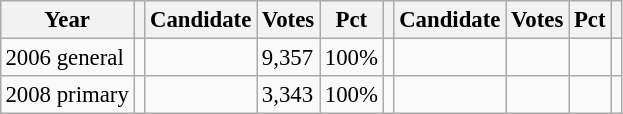<table class="wikitable" style="margin:0.5em ; font-size:95%">
<tr>
<th>Year</th>
<th></th>
<th>Candidate</th>
<th>Votes</th>
<th>Pct</th>
<th></th>
<th>Candidate</th>
<th>Votes</th>
<th>Pct</th>
<th></th>
</tr>
<tr>
<td>2006 general</td>
<td></td>
<td></td>
<td>9,357</td>
<td>100%</td>
<td></td>
<td></td>
<td></td>
<td></td>
<td></td>
</tr>
<tr>
<td>2008 primary</td>
<td></td>
<td></td>
<td>3,343</td>
<td>100%</td>
<td></td>
<td></td>
<td></td>
<td></td>
<td></td>
</tr>
</table>
